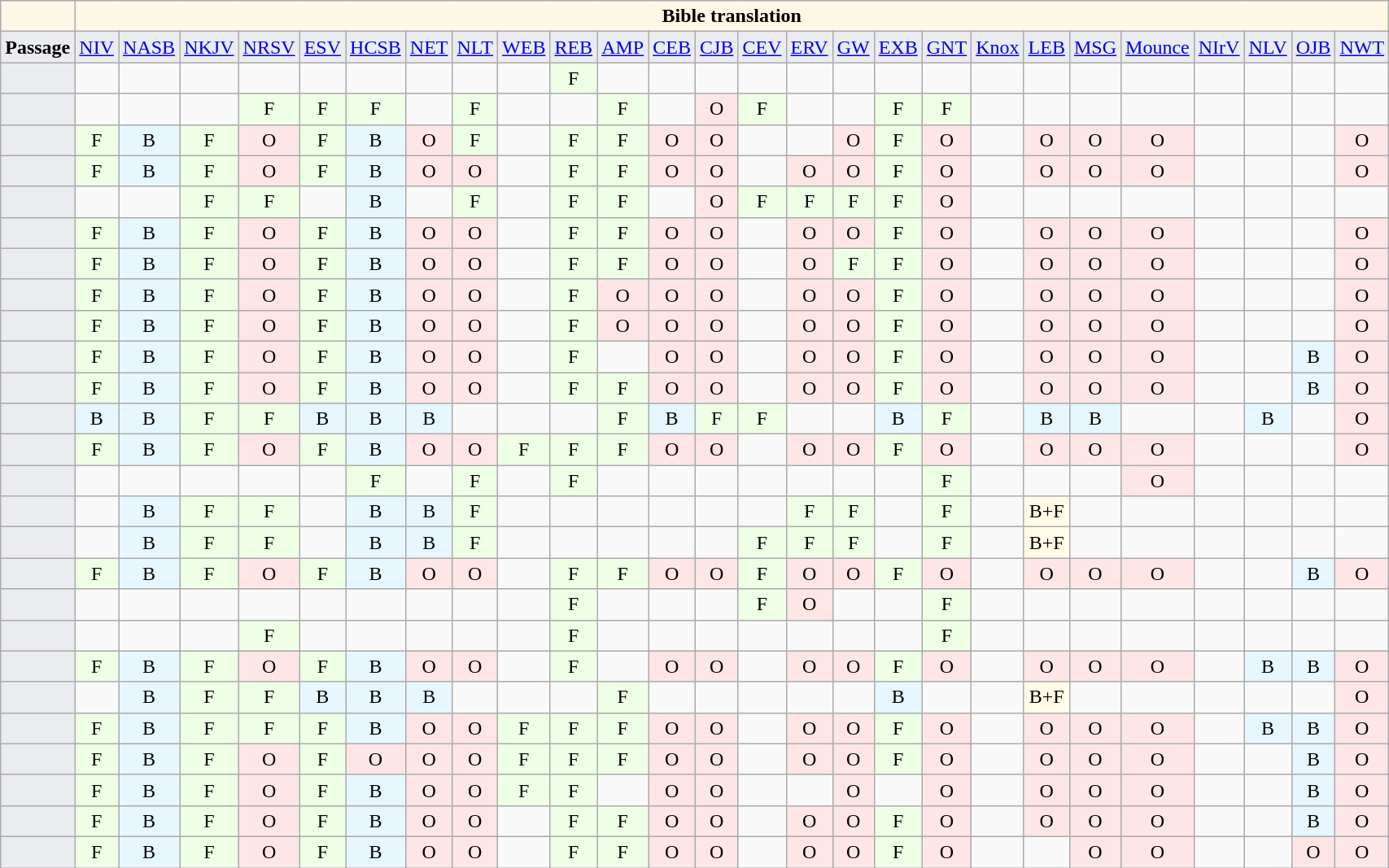<table class="wikitable sticky-table-row2 sticky-table-col1">
<tr>
<td style="background-color:#fff7e6;"></td>
<td colspan="27" align="center" style="background-color:#fff7e6;"><strong>Bible translation</strong></td>
</tr>
<tr style="background-color:#eaecf0;">
<td><strong>Passage</strong></td>
<td><a href='#'>NIV</a></td>
<td><a href='#'>NASB</a></td>
<td><a href='#'>NKJV</a></td>
<td><a href='#'>NRSV</a></td>
<td><a href='#'>ESV</a></td>
<td><a href='#'>HCSB</a></td>
<td><a href='#'>NET</a></td>
<td><a href='#'>NLT</a></td>
<td><a href='#'>WEB</a></td>
<td><a href='#'>REB</a></td>
<td><a href='#'>AMP</a></td>
<td><a href='#'>CEB</a></td>
<td><a href='#'>CJB</a></td>
<td><a href='#'>CEV</a></td>
<td><a href='#'>ERV</a></td>
<td><a href='#'>GW</a></td>
<td><a href='#'>EXB</a></td>
<td><a href='#'>GNT</a></td>
<td><a href='#'>Knox</a></td>
<td><a href='#'>LEB</a></td>
<td><a href='#'>MSG</a></td>
<td><a href='#'>Mounce</a></td>
<td><a href='#'>NIrV</a></td>
<td><a href='#'>NLV</a></td>
<td><a href='#'>OJB</a></td>
<td><a href='#'>NWT</a></td>
</tr>
<tr>
<td style="background-color:#eaecf0;"></td>
<td></td>
<td></td>
<td></td>
<td></td>
<td></td>
<td></td>
<td></td>
<td></td>
<td></td>
<td style="background:#EEFFE6; color:black; text-align:center;">F</td>
<td></td>
<td></td>
<td></td>
<td></td>
<td></td>
<td></td>
<td></td>
<td></td>
<td></td>
<td></td>
<td></td>
<td></td>
<td></td>
<td></td>
<td></td>
<td></td>
</tr>
<tr>
<td style="background-color:#eaecf0;"></td>
<td></td>
<td></td>
<td></td>
<td style="background:#EEFFE6; color:black; text-align:center;">F</td>
<td style="background:#EEFFE6; color:black; text-align:center;">F</td>
<td style="background:#EEFFE6; color:black; text-align:center;">F</td>
<td></td>
<td style="background:#EEFFE6; color:black; text-align:center;">F</td>
<td></td>
<td></td>
<td style="background:#EEFFE6; color:black; text-align:center;">F</td>
<td></td>
<td style="background:#FFE6E6; color:black; text-align:center;">O</td>
<td style="background:#EEFFE6; color:black; text-align:center;">F</td>
<td></td>
<td></td>
<td style="background:#EEFFE6; color:black; text-align:center;">F</td>
<td style="background:#EEFFE6; color:black; text-align:center;">F</td>
<td></td>
<td></td>
<td></td>
<td></td>
<td></td>
<td></td>
<td></td>
<td></td>
</tr>
<tr>
<td style="background-color:#eaecf0;"></td>
<td style="background:#EEFFE6; color:black; text-align:center;">F</td>
<td style="background:#E6F7FF; color:black; text-align:center;">B</td>
<td style="background:#EEFFE6; color:black; text-align:center;">F</td>
<td style="background:#FFE6E6; color:black; text-align:center;">O</td>
<td style="background:#EEFFE6; color:black; text-align:center;">F</td>
<td style="background:#E6F7FF; color:black; text-align:center;">B</td>
<td style="background:#FFE6E6; color:black; text-align:center;">O</td>
<td style="background:#EEFFE6; color:black; text-align:center;">F</td>
<td></td>
<td style="background:#EEFFE6; color:black; text-align:center;">F</td>
<td style="background:#EEFFE6; color:black; text-align:center;">F</td>
<td style="background:#FFE6E6; color:black; text-align:center;">O</td>
<td style="background:#FFE6E6; color:black; text-align:center;">O</td>
<td></td>
<td></td>
<td style="background:#FFE6E6; color:black; text-align:center;">O</td>
<td style="background:#EEFFE6; color:black; text-align:center;">F</td>
<td style="background:#FFE6E6; color:black; text-align:center;">O</td>
<td></td>
<td style="background:#FFE6E6; color:black; text-align:center;">O</td>
<td style="background:#FFE6E6; color:black; text-align:center;">O</td>
<td style="background:#FFE6E6; color:black; text-align:center;">O</td>
<td></td>
<td></td>
<td></td>
<td style="background:#FFE6E6; color:black; text-align:center;">O</td>
</tr>
<tr>
<td style="background-color:#eaecf0;"></td>
<td style="background:#EEFFE6; color:black; text-align:center;">F</td>
<td style="background:#E6F7FF; color:black; text-align:center;">B</td>
<td style="background:#EEFFE6; color:black; text-align:center;">F</td>
<td style="background:#FFE6E6; color:black; text-align:center;">O</td>
<td style="background:#EEFFE6; color:black; text-align:center;">F</td>
<td style="background:#E6F7FF; color:black; text-align:center;">B</td>
<td style="background:#FFE6E6; color:black; text-align:center;">O</td>
<td style="background:#FFE6E6; color:black; text-align:center;">O</td>
<td></td>
<td style="background:#EEFFE6; color:black; text-align:center;">F</td>
<td style="background:#EEFFE6; color:black; text-align:center;">F</td>
<td style="background:#FFE6E6; color:black; text-align:center;">O</td>
<td style="background:#FFE6E6; color:black; text-align:center;">O</td>
<td></td>
<td style="background:#FFE6E6; color:black; text-align:center;">O</td>
<td style="background:#FFE6E6; color:black; text-align:center;">O</td>
<td style="background:#EEFFE6; color:black; text-align:center;">F</td>
<td style="background:#FFE6E6; color:black; text-align:center;">O</td>
<td></td>
<td style="background:#FFE6E6; color:black; text-align:center;">O</td>
<td style="background:#FFE6E6; color:black; text-align:center;">O</td>
<td style="background:#FFE6E6; color:black; text-align:center;">O</td>
<td></td>
<td></td>
<td></td>
<td style="background:#FFE6E6; color:black; text-align:center;">O</td>
</tr>
<tr>
<td style="background-color:#eaecf0;"></td>
<td></td>
<td></td>
<td style="background:#EEFFE6; color:black; text-align:center;">F</td>
<td style="background:#EEFFE6; color:black; text-align:center;">F</td>
<td></td>
<td style="background:#E6F7FF; color:black; text-align:center;">B</td>
<td></td>
<td style="background:#EEFFE6; color:black; text-align:center;">F</td>
<td></td>
<td style="background:#EEFFE6; color:black; text-align:center;">F</td>
<td style="background:#EEFFE6; color:black; text-align:center;">F</td>
<td></td>
<td style="background:#FFE6E6; color:black; text-align:center;">O</td>
<td style="background:#EEFFE6; color:black; text-align:center;">F</td>
<td style="background:#EEFFE6; color:black; text-align:center;">F</td>
<td style="background:#EEFFE6; color:black; text-align:center;">F</td>
<td style="background:#EEFFE6; color:black; text-align:center;">F</td>
<td style="background:#FFE6E6; color:black; text-align:center;">O</td>
<td></td>
<td></td>
<td></td>
<td></td>
<td></td>
<td></td>
<td></td>
<td></td>
</tr>
<tr>
<td style="background-color:#eaecf0;"></td>
<td style="background:#EEFFE6; color:black; text-align:center;">F</td>
<td style="background:#E6F7FF; color:black; text-align:center;">B</td>
<td style="background:#EEFFE6; color:black; text-align:center;">F</td>
<td style="background:#FFE6E6; color:black; text-align:center;">O</td>
<td style="background:#EEFFE6; color:black; text-align:center;">F</td>
<td style="background:#E6F7FF; color:black; text-align:center;">B</td>
<td style="background:#FFE6E6; color:black; text-align:center;">O</td>
<td style="background:#FFE6E6; color:black; text-align:center;">O</td>
<td></td>
<td style="background:#EEFFE6; color:black; text-align:center;">F</td>
<td style="background:#EEFFE6; color:black; text-align:center;">F</td>
<td style="background:#FFE6E6; color:black; text-align:center;">O</td>
<td style="background:#FFE6E6; color:black; text-align:center;">O</td>
<td></td>
<td style="background:#FFE6E6; color:black; text-align:center;">O</td>
<td style="background:#FFE6E6; color:black; text-align:center;">O</td>
<td style="background:#EEFFE6; color:black; text-align:center;">F</td>
<td style="background:#FFE6E6; color:black; text-align:center;">O</td>
<td></td>
<td style="background:#FFE6E6; color:black; text-align:center;">O</td>
<td style="background:#FFE6E6; color:black; text-align:center;">O</td>
<td style="background:#FFE6E6; color:black; text-align:center;">O</td>
<td></td>
<td></td>
<td></td>
<td style="background:#FFE6E6; color:black; text-align:center;">O</td>
</tr>
<tr>
<td style="background-color:#eaecf0;"></td>
<td style="background:#EEFFE6; color:black; text-align:center;">F</td>
<td style="background:#E6F7FF; color:black; text-align:center;">B</td>
<td style="background:#EEFFE6; color:black; text-align:center;">F</td>
<td style="background:#FFE6E6; color:black; text-align:center;">O</td>
<td style="background:#EEFFE6; color:black; text-align:center;">F</td>
<td style="background:#E6F7FF; color:black; text-align:center;">B</td>
<td style="background:#FFE6E6; color:black; text-align:center;">O</td>
<td style="background:#FFE6E6; color:black; text-align:center;">O</td>
<td></td>
<td style="background:#EEFFE6; color:black; text-align:center;">F</td>
<td style="background:#EEFFE6; color:black; text-align:center;">F</td>
<td style="background:#FFE6E6; color:black; text-align:center;">O</td>
<td style="background:#FFE6E6; color:black; text-align:center;">O</td>
<td></td>
<td style="background:#FFE6E6; color:black; text-align:center;">O</td>
<td style="background:#EEFFE6; color:black; text-align:center;">F</td>
<td style="background:#EEFFE6; color:black; text-align:center;">F</td>
<td style="background:#FFE6E6; color:black; text-align:center;">O</td>
<td></td>
<td style="background:#FFE6E6; color:black; text-align:center;">O</td>
<td style="background:#FFE6E6; color:black; text-align:center;">O</td>
<td style="background:#FFE6E6; color:black; text-align:center;">O</td>
<td></td>
<td></td>
<td></td>
<td style="background:#FFE6E6; color:black; text-align:center;">O</td>
</tr>
<tr>
<td style="background-color:#eaecf0;"></td>
<td style="background:#EEFFE6; color:black; text-align:center;">F</td>
<td style="background:#E6F7FF; color:black; text-align:center;">B</td>
<td style="background:#EEFFE6; color:black; text-align:center;">F</td>
<td style="background:#FFE6E6; color:black; text-align:center;">O</td>
<td style="background:#EEFFE6; color:black; text-align:center;">F</td>
<td style="background:#E6F7FF; color:black; text-align:center;">B</td>
<td style="background:#FFE6E6; color:black; text-align:center;">O</td>
<td style="background:#FFE6E6; color:black; text-align:center;">O</td>
<td></td>
<td style="background:#EEFFE6; color:black; text-align:center;">F</td>
<td style="background:#FFE6E6; color:black; text-align:center;">O</td>
<td style="background:#FFE6E6; color:black; text-align:center;">O</td>
<td style="background:#FFE6E6; color:black; text-align:center;">O</td>
<td></td>
<td style="background:#FFE6E6; color:black; text-align:center;">O</td>
<td style="background:#FFE6E6; color:black; text-align:center;">O</td>
<td style="background:#EEFFE6; color:black; text-align:center;">F</td>
<td style="background:#FFE6E6; color:black; text-align:center;">O</td>
<td></td>
<td style="background:#FFE6E6; color:black; text-align:center;">O</td>
<td style="background:#FFE6E6; color:black; text-align:center;">O</td>
<td style="background:#FFE6E6; color:black; text-align:center;">O</td>
<td></td>
<td></td>
<td></td>
<td style="background:#FFE6E6; color:black; text-align:center;">O</td>
</tr>
<tr>
<td style="background-color:#eaecf0;"></td>
<td style="background:#EEFFE6; color:black; text-align:center;">F</td>
<td style="background:#E6F7FF; color:black; text-align:center;">B</td>
<td style="background:#EEFFE6; color:black; text-align:center;">F</td>
<td style="background:#FFE6E6; color:black; text-align:center;">O</td>
<td style="background:#EEFFE6; color:black; text-align:center;">F</td>
<td style="background:#E6F7FF; color:black; text-align:center;">B</td>
<td style="background:#FFE6E6; color:black; text-align:center;">O</td>
<td style="background:#FFE6E6; color:black; text-align:center;">O</td>
<td></td>
<td style="background:#EEFFE6; color:black; text-align:center;">F</td>
<td style="background:#FFE6E6; color:black; text-align:center;">O</td>
<td style="background:#FFE6E6; color:black; text-align:center;">O</td>
<td style="background:#FFE6E6; color:black; text-align:center;">O</td>
<td></td>
<td style="background:#FFE6E6; color:black; text-align:center;">O</td>
<td style="background:#FFE6E6; color:black; text-align:center;">O</td>
<td style="background:#EEFFE6; color:black; text-align:center;">F</td>
<td style="background:#FFE6E6; color:black; text-align:center;">O</td>
<td></td>
<td style="background:#FFE6E6; color:black; text-align:center;">O</td>
<td style="background:#FFE6E6; color:black; text-align:center;">O</td>
<td style="background:#FFE6E6; color:black; text-align:center;">O</td>
<td></td>
<td></td>
<td></td>
<td style="background:#FFE6E6; color:black; text-align:center;">O</td>
</tr>
<tr>
<td style="background-color:#eaecf0;"></td>
<td style="background:#EEFFE6; color:black; text-align:center;">F</td>
<td style="background:#E6F7FF; color:black; text-align:center;">B</td>
<td style="background:#EEFFE6; color:black; text-align:center;">F</td>
<td style="background:#FFE6E6; color:black; text-align:center;">O</td>
<td style="background:#EEFFE6; color:black; text-align:center;">F</td>
<td style="background:#E6F7FF; color:black; text-align:center;">B</td>
<td style="background:#FFE6E6; color:black; text-align:center;">O</td>
<td style="background:#FFE6E6; color:black; text-align:center;">O</td>
<td></td>
<td style="background:#EEFFE6; color:black; text-align:center;">F</td>
<td></td>
<td style="background:#FFE6E6; color:black; text-align:center;">O</td>
<td style="background:#FFE6E6; color:black; text-align:center;">O</td>
<td></td>
<td style="background:#FFE6E6; color:black; text-align:center;">O</td>
<td style="background:#FFE6E6; color:black; text-align:center;">O</td>
<td style="background:#EEFFE6; color:black; text-align:center;">F</td>
<td style="background:#FFE6E6; color:black; text-align:center;">O</td>
<td></td>
<td style="background:#FFE6E6; color:black; text-align:center;">O</td>
<td style="background:#FFE6E6; color:black; text-align:center;">O</td>
<td style="background:#FFE6E6; color:black; text-align:center;">O</td>
<td></td>
<td></td>
<td style="background:#E6F7FF; color:black; text-align:center;">B</td>
<td style="background:#FFE6E6; color:black; text-align:center;">O</td>
</tr>
<tr>
<td style="background-color:#eaecf0;"></td>
<td style="background:#EEFFE6; color:black; text-align:center;">F</td>
<td style="background:#E6F7FF; color:black; text-align:center;">B</td>
<td style="background:#EEFFE6; color:black; text-align:center;">F</td>
<td style="background:#FFE6E6; color:black; text-align:center;">O</td>
<td style="background:#EEFFE6; color:black; text-align:center;">F</td>
<td style="background:#E6F7FF; color:black; text-align:center;">B</td>
<td style="background:#FFE6E6; color:black; text-align:center;">O</td>
<td style="background:#FFE6E6; color:black; text-align:center;">O</td>
<td></td>
<td style="background:#EEFFE6; color:black; text-align:center;">F</td>
<td style="background:#EEFFE6; color:black; text-align:center;">F</td>
<td style="background:#FFE6E6; color:black; text-align:center;">O</td>
<td style="background:#FFE6E6; color:black; text-align:center;">O</td>
<td></td>
<td style="background:#FFE6E6; color:black; text-align:center;">O</td>
<td style="background:#FFE6E6; color:black; text-align:center;">O</td>
<td style="background:#EEFFE6; color:black; text-align:center;">F</td>
<td style="background:#FFE6E6; color:black; text-align:center;">O</td>
<td></td>
<td style="background:#FFE6E6; color:black; text-align:center;">O</td>
<td style="background:#FFE6E6; color:black; text-align:center;">O</td>
<td style="background:#FFE6E6; color:black; text-align:center;">O</td>
<td></td>
<td></td>
<td style="background:#E6F7FF; color:black; text-align:center;">B</td>
<td style="background:#FFE6E6; color:black; text-align:center;">O</td>
</tr>
<tr>
<td style="background-color:#eaecf0;"></td>
<td style="background:#E6F7FF; color:black; text-align:center;">B</td>
<td style="background:#E6F7FF; color:black; text-align:center;">B</td>
<td style="background:#EEFFE6; color:black; text-align:center;">F</td>
<td style="background:#EEFFE6; color:black; text-align:center;">F</td>
<td style="background:#E6F7FF; color:black; text-align:center;">B</td>
<td style="background:#E6F7FF; color:black; text-align:center;">B</td>
<td style="background:#E6F7FF; color:black; text-align:center;">B</td>
<td></td>
<td></td>
<td></td>
<td style="background:#EEFFE6; color:black; text-align:center;">F</td>
<td style="background:#E6F7FF; color:black; text-align:center;">B</td>
<td style="background:#EEFFE6; color:black; text-align:center;">F</td>
<td style="background:#EEFFE6; color:black; text-align:center;">F</td>
<td></td>
<td></td>
<td style="background:#E6F7FF; color:black; text-align:center;">B</td>
<td style="background:#EEFFE6; color:black; text-align:center;">F</td>
<td></td>
<td style="background:#E6F7FF; color:black; text-align:center;">B</td>
<td style="background:#E6F7FF; color:black; text-align:center;">B</td>
<td></td>
<td></td>
<td style="background:#E6F7FF; color:black; text-align:center;">B</td>
<td></td>
<td style="background:#FFE6E6; color:black; text-align:center;">O</td>
</tr>
<tr>
<td style="background-color:#eaecf0;"></td>
<td style="background:#EEFFE6; color:black; text-align:center;">F</td>
<td style="background:#E6F7FF; color:black; text-align:center;">B</td>
<td style="background:#EEFFE6; color:black; text-align:center;">F</td>
<td style="background:#FFE6E6; color:black; text-align:center;">O</td>
<td style="background:#EEFFE6; color:black; text-align:center;">F</td>
<td style="background:#E6F7FF; color:black; text-align:center;">B</td>
<td style="background:#FFE6E6; color:black; text-align:center;">O</td>
<td style="background:#FFE6E6; color:black; text-align:center;">O</td>
<td style="background:#EEFFE6; color:black; text-align:center;">F</td>
<td style="background:#EEFFE6; color:black; text-align:center;">F</td>
<td style="background:#EEFFE6; color:black; text-align:center;">F</td>
<td style="background:#FFE6E6; color:black; text-align:center;">O</td>
<td style="background:#FFE6E6; color:black; text-align:center;">O</td>
<td></td>
<td style="background:#FFE6E6; color:black; text-align:center;">O</td>
<td style="background:#FFE6E6; color:black; text-align:center;">O</td>
<td style="background:#EEFFE6; color:black; text-align:center;">F</td>
<td style="background:#FFE6E6; color:black; text-align:center;">O</td>
<td></td>
<td style="background:#FFE6E6; color:black; text-align:center;">O</td>
<td style="background:#FFE6E6; color:black; text-align:center;">O</td>
<td style="background:#FFE6E6; color:black; text-align:center;">O</td>
<td></td>
<td></td>
<td></td>
<td style="background:#FFE6E6; color:black; text-align:center;">O</td>
</tr>
<tr>
<td style="background-color:#eaecf0;"></td>
<td></td>
<td></td>
<td></td>
<td></td>
<td></td>
<td style="background:#EEFFE6; color:black; text-align:center;">F</td>
<td></td>
<td style="background:#EEFFE6; color:black; text-align:center;">F</td>
<td></td>
<td style="background:#EEFFE6; color:black; text-align:center;">F</td>
<td></td>
<td></td>
<td></td>
<td></td>
<td></td>
<td></td>
<td></td>
<td style="background:#EEFFE6; color:black; text-align:center;">F</td>
<td></td>
<td></td>
<td></td>
<td style="background:#FFE6E6; color:black; text-align:center;">O</td>
<td></td>
<td></td>
<td></td>
<td></td>
</tr>
<tr>
<td style="background-color:#eaecf0;"></td>
<td></td>
<td style="background:#E6F7FF; color:black; text-align:center;">B</td>
<td style="background:#EEFFE6; color:black; text-align:center;">F</td>
<td style="background:#EEFFE6; color:black; text-align:center;">F</td>
<td></td>
<td style="background:#E6F7FF; color:black; text-align:center;">B</td>
<td style="background:#E6F7FF; color:black; text-align:center;">B</td>
<td style="background:#EEFFE6; color:black; text-align:center;">F</td>
<td></td>
<td></td>
<td></td>
<td></td>
<td></td>
<td></td>
<td style="background:#EEFFE6; color:black; text-align:center;">F</td>
<td style="background:#EEFFE6; color:black; text-align:center;">F</td>
<td></td>
<td style="background:#EEFFE6; color:black; text-align:center;">F</td>
<td></td>
<td style="background:#FFFBE6; color:black; text-align:center;">B+F</td>
<td></td>
<td></td>
<td></td>
<td></td>
<td></td>
<td></td>
</tr>
<tr>
<td style="background-color:#eaecf0;"></td>
<td></td>
<td style="background:#E6F7FF; color:black; text-align:center;">B</td>
<td style="background:#EEFFE6; color:black; text-align:center;">F</td>
<td style="background:#EEFFE6; color:black; text-align:center;">F</td>
<td></td>
<td style="background:#E6F7FF; color:black; text-align:center;">B</td>
<td style="background:#E6F7FF; color:black; text-align:center;">B</td>
<td style="background:#EEFFE6; color:black; text-align:center;">F</td>
<td></td>
<td></td>
<td></td>
<td></td>
<td></td>
<td style="background:#EEFFE6; color:black; text-align:center;">F</td>
<td style="background:#EEFFE6; color:black; text-align:center;">F</td>
<td style="background:#EEFFE6; color:black; text-align:center;">F</td>
<td></td>
<td style="background:#EEFFE6; color:black; text-align:center;">F</td>
<td></td>
<td style="background:#FFFBE6; color:black; text-align:center;">B+F</td>
<td></td>
<td></td>
<td></td>
<td></td>
<td></td>
<td></td>
</tr>
<tr>
<td style="background-color:#eaecf0;"></td>
<td style="background:#EEFFE6; color:black; text-align:center;">F</td>
<td style="background:#E6F7FF; color:black; text-align:center;">B</td>
<td style="background:#EEFFE6; color:black; text-align:center;">F</td>
<td style="background:#FFE6E6; color:black; text-align:center;">O</td>
<td style="background:#EEFFE6; color:black; text-align:center;">F</td>
<td style="background:#E6F7FF; color:black; text-align:center;">B</td>
<td style="background:#FFE6E6; color:black; text-align:center;">O</td>
<td style="background:#FFE6E6; color:black; text-align:center;">O</td>
<td></td>
<td style="background:#EEFFE6; color:black; text-align:center;">F</td>
<td style="background:#EEFFE6; color:black; text-align:center;">F</td>
<td style="background:#FFE6E6; color:black; text-align:center;">O</td>
<td style="background:#FFE6E6; color:black; text-align:center;">O</td>
<td style="background:#EEFFE6; color:black; text-align:center;">F</td>
<td style="background:#FFE6E6; color:black; text-align:center;">O</td>
<td style="background:#FFE6E6; color:black; text-align:center;">O</td>
<td style="background:#EEFFE6; color:black; text-align:center;">F</td>
<td style="background:#FFE6E6; color:black; text-align:center;">O</td>
<td></td>
<td style="background:#FFE6E6; color:black; text-align:center;">O</td>
<td style="background:#FFE6E6; color:black; text-align:center;">O</td>
<td style="background:#FFE6E6; color:black; text-align:center;">O</td>
<td></td>
<td></td>
<td style="background:#E6F7FF; color:black; text-align:center;">B</td>
<td style="background:#FFE6E6; color:black; text-align:center;">O</td>
</tr>
<tr>
<td style="background-color:#eaecf0;"></td>
<td></td>
<td></td>
<td></td>
<td></td>
<td></td>
<td></td>
<td></td>
<td></td>
<td></td>
<td style="background:#EEFFE6; color:black; text-align:center;">F</td>
<td></td>
<td></td>
<td></td>
<td style="background:#EEFFE6; color:black; text-align:center;">F</td>
<td style="background:#FFE6E6; color:black; text-align:center;">O</td>
<td></td>
<td></td>
<td style="background:#EEFFE6; color:black; text-align:center;">F</td>
<td></td>
<td></td>
<td></td>
<td></td>
<td></td>
<td></td>
<td></td>
<td></td>
</tr>
<tr>
<td style="background-color:#eaecf0;"></td>
<td></td>
<td></td>
<td></td>
<td style="background:#EEFFE6; color:black; text-align:center;">F</td>
<td></td>
<td></td>
<td></td>
<td></td>
<td></td>
<td style="background:#EEFFE6; color:black; text-align:center;">F</td>
<td></td>
<td></td>
<td></td>
<td></td>
<td></td>
<td></td>
<td></td>
<td style="background:#EEFFE6; color:black; text-align:center;">F</td>
<td></td>
<td></td>
<td></td>
<td></td>
<td></td>
<td></td>
<td></td>
<td></td>
</tr>
<tr>
<td style="background-color:#eaecf0;"></td>
<td style="background:#EEFFE6; color:black; text-align:center;">F</td>
<td style="background:#E6F7FF; color:black; text-align:center;">B</td>
<td style="background:#EEFFE6; color:black; text-align:center;">F</td>
<td style="background:#FFE6E6; color:black; text-align:center;">O</td>
<td style="background:#EEFFE6; color:black; text-align:center;">F</td>
<td style="background:#E6F7FF; color:black; text-align:center;">B</td>
<td style="background:#FFE6E6; color:black; text-align:center;">O</td>
<td style="background:#FFE6E6; color:black; text-align:center;">O</td>
<td></td>
<td style="background:#EEFFE6; color:black; text-align:center;">F</td>
<td></td>
<td style="background:#FFE6E6; color:black; text-align:center;">O</td>
<td style="background:#FFE6E6; color:black; text-align:center;">O</td>
<td></td>
<td style="background:#FFE6E6; color:black; text-align:center;">O</td>
<td style="background:#FFE6E6; color:black; text-align:center;">O</td>
<td style="background:#EEFFE6; color:black; text-align:center;">F</td>
<td style="background:#FFE6E6; color:black; text-align:center;">O</td>
<td></td>
<td style="background:#FFE6E6; color:black; text-align:center;">O</td>
<td style="background:#FFE6E6; color:black; text-align:center;">O</td>
<td style="background:#FFE6E6; color:black; text-align:center;">O</td>
<td></td>
<td style="background:#E6F7FF; color:black; text-align:center;">B</td>
<td style="background:#E6F7FF; color:black; text-align:center;">B</td>
<td style="background:#FFE6E6; color:black; text-align:center;">O</td>
</tr>
<tr>
<td style="background-color:#eaecf0;"></td>
<td></td>
<td style="background:#E6F7FF; color:black; text-align:center;">B</td>
<td style="background:#EEFFE6; color:black; text-align:center;">F</td>
<td style="background:#EEFFE6; color:black; text-align:center;">F</td>
<td style="background:#E6F7FF; color:black; text-align:center;">B</td>
<td style="background:#E6F7FF; color:black; text-align:center;">B</td>
<td style="background:#E6F7FF; color:black; text-align:center;">B</td>
<td></td>
<td></td>
<td></td>
<td style="background:#EEFFE6; color:black; text-align:center;">F</td>
<td></td>
<td></td>
<td></td>
<td></td>
<td></td>
<td style="background:#E6F7FF; color:black; text-align:center;">B</td>
<td></td>
<td></td>
<td style="background:#FFFBE6; color:black; text-align:center;">B+F</td>
<td></td>
<td></td>
<td></td>
<td></td>
<td></td>
<td style="background:#FFE6E6; color:black; text-align:center;">O</td>
</tr>
<tr>
<td style="background-color:#eaecf0;"></td>
<td style="background:#EEFFE6; color:black; text-align:center;">F</td>
<td style="background:#E6F7FF; color:black; text-align:center;">B</td>
<td style="background:#EEFFE6; color:black; text-align:center;">F</td>
<td style="background:#EEFFE6; color:black; text-align:center;">F</td>
<td style="background:#EEFFE6; color:black; text-align:center;">F</td>
<td style="background:#E6F7FF; color:black; text-align:center;">B</td>
<td style="background:#FFE6E6; color:black; text-align:center;">O</td>
<td style="background:#FFE6E6; color:black; text-align:center;">O</td>
<td style="background:#EEFFE6; color:black; text-align:center;">F</td>
<td style="background:#EEFFE6; color:black; text-align:center;">F</td>
<td style="background:#EEFFE6; color:black; text-align:center;">F</td>
<td style="background:#FFE6E6; color:black; text-align:center;">O</td>
<td style="background:#FFE6E6; color:black; text-align:center;">O</td>
<td></td>
<td style="background:#FFE6E6; color:black; text-align:center;">O</td>
<td style="background:#FFE6E6; color:black; text-align:center;">O</td>
<td style="background:#EEFFE6; color:black; text-align:center;">F</td>
<td style="background:#FFE6E6; color:black; text-align:center;">O</td>
<td></td>
<td style="background:#FFE6E6; color:black; text-align:center;">O</td>
<td style="background:#FFE6E6; color:black; text-align:center;">O</td>
<td style="background:#FFE6E6; color:black; text-align:center;">O</td>
<td></td>
<td style="background:#E6F7FF; color:black; text-align:center;">B</td>
<td style="background:#E6F7FF; color:black; text-align:center;">B</td>
<td style="background:#FFE6E6; color:black; text-align:center;">O</td>
</tr>
<tr>
<td style="background-color:#eaecf0;"></td>
<td style="background:#EEFFE6; color:black; text-align:center;">F</td>
<td style="background:#E6F7FF; color:black; text-align:center;">B</td>
<td style="background:#EEFFE6; color:black; text-align:center;">F</td>
<td style="background:#FFE6E6; color:black; text-align:center;">O</td>
<td style="background:#EEFFE6; color:black; text-align:center;">F</td>
<td style="background:#FFE6E6; color:black; text-align:center;">O</td>
<td style="background:#FFE6E6; color:black; text-align:center;">O</td>
<td style="background:#FFE6E6; color:black; text-align:center;">O</td>
<td style="background:#EEFFE6; color:black; text-align:center;">F</td>
<td style="background:#EEFFE6; color:black; text-align:center;">F</td>
<td style="background:#EEFFE6; color:black; text-align:center;">F</td>
<td style="background:#FFE6E6; color:black; text-align:center;">O</td>
<td style="background:#FFE6E6; color:black; text-align:center;">O</td>
<td></td>
<td style="background:#FFE6E6; color:black; text-align:center;">O</td>
<td style="background:#FFE6E6; color:black; text-align:center;">O</td>
<td style="background:#EEFFE6; color:black; text-align:center;">F</td>
<td style="background:#FFE6E6; color:black; text-align:center;">O</td>
<td></td>
<td style="background:#FFE6E6; color:black; text-align:center;">O</td>
<td style="background:#FFE6E6; color:black; text-align:center;">O</td>
<td style="background:#FFE6E6; color:black; text-align:center;">O</td>
<td></td>
<td></td>
<td style="background:#E6F7FF; color:black; text-align:center;">B</td>
<td style="background:#FFE6E6; color:black; text-align:center;">O</td>
</tr>
<tr>
<td style="background-color:#eaecf0;"></td>
<td style="background:#EEFFE6; color:black; text-align:center;">F</td>
<td style="background:#E6F7FF; color:black; text-align:center;">B</td>
<td style="background:#EEFFE6; color:black; text-align:center;">F</td>
<td style="background:#FFE6E6; color:black; text-align:center;">O</td>
<td style="background:#EEFFE6; color:black; text-align:center;">F</td>
<td style="background:#E6F7FF; color:black; text-align:center;">B</td>
<td style="background:#FFE6E6; color:black; text-align:center;">O</td>
<td style="background:#FFE6E6; color:black; text-align:center;">O</td>
<td style="background:#EEFFE6; color:black; text-align:center;">F</td>
<td style="background:#EEFFE6; color:black; text-align:center;">F</td>
<td></td>
<td style="background:#FFE6E6; color:black; text-align:center;">O</td>
<td style="background:#FFE6E6; color:black; text-align:center;">O</td>
<td></td>
<td></td>
<td style="background:#FFE6E6; color:black; text-align:center;">O</td>
<td></td>
<td style="background:#FFE6E6; color:black; text-align:center;">O</td>
<td></td>
<td style="background:#FFE6E6; color:black; text-align:center;">O</td>
<td style="background:#FFE6E6; color:black; text-align:center;">O</td>
<td style="background:#FFE6E6; color:black; text-align:center;">O</td>
<td></td>
<td></td>
<td style="background:#E6F7FF; color:black; text-align:center;">B</td>
<td style="background:#FFE6E6; color:black; text-align:center;">O</td>
</tr>
<tr>
<td style="background-color:#eaecf0;"></td>
<td style="background:#EEFFE6; color:black; text-align:center;">F</td>
<td style="background:#E6F7FF; color:black; text-align:center;">B</td>
<td style="background:#EEFFE6; color:black; text-align:center;">F</td>
<td style="background:#FFE6E6; color:black; text-align:center;">O</td>
<td style="background:#EEFFE6; color:black; text-align:center;">F</td>
<td style="background:#E6F7FF; color:black; text-align:center;">B</td>
<td style="background:#FFE6E6; color:black; text-align:center;">O</td>
<td style="background:#FFE6E6; color:black; text-align:center;">O</td>
<td></td>
<td style="background:#EEFFE6; color:black; text-align:center;">F</td>
<td style="background:#EEFFE6; color:black; text-align:center;">F</td>
<td style="background:#FFE6E6; color:black; text-align:center;">O</td>
<td style="background:#FFE6E6; color:black; text-align:center;">O</td>
<td></td>
<td style="background:#FFE6E6; color:black; text-align:center;">O</td>
<td style="background:#FFE6E6; color:black; text-align:center;">O</td>
<td style="background:#EEFFE6; color:black; text-align:center;">F</td>
<td style="background:#FFE6E6; color:black; text-align:center;">O</td>
<td></td>
<td style="background:#FFE6E6; color:black; text-align:center;">O</td>
<td style="background:#FFE6E6; color:black; text-align:center;">O</td>
<td style="background:#FFE6E6; color:black; text-align:center;">O</td>
<td></td>
<td></td>
<td style="background:#E6F7FF; color:black; text-align:center;">B</td>
<td style="background:#FFE6E6; color:black; text-align:center;">O</td>
</tr>
<tr>
<td style="background-color:#eaecf0;"></td>
<td style="background:#EEFFE6; color:black; text-align:center;">F</td>
<td style="background:#E6F7FF; color:black; text-align:center;">B</td>
<td style="background:#EEFFE6; color:black; text-align:center;">F</td>
<td style="background:#FFE6E6; color:black; text-align:center;">O</td>
<td style="background:#EEFFE6; color:black; text-align:center;">F</td>
<td style="background:#E6F7FF; color:black; text-align:center;">B</td>
<td style="background:#FFE6E6; color:black; text-align:center;">O</td>
<td style="background:#FFE6E6; color:black; text-align:center;">O</td>
<td></td>
<td style="background:#EEFFE6; color:black; text-align:center;">F</td>
<td style="background:#EEFFE6; color:black; text-align:center;">F</td>
<td style="background:#FFE6E6; color:black; text-align:center;">O</td>
<td style="background:#FFE6E6; color:black; text-align:center;">O</td>
<td></td>
<td style="background:#FFE6E6; color:black; text-align:center;">O</td>
<td style="background:#FFE6E6; color:black; text-align:center;">O</td>
<td style="background:#EEFFE6; color:black; text-align:center;">F</td>
<td style="background:#FFE6E6; color:black; text-align:center;">O</td>
<td></td>
<td></td>
<td style="background:#FFE6E6; color:black; text-align:center;">O</td>
<td style="background:#FFE6E6; color:black; text-align:center;">O</td>
<td></td>
<td></td>
<td style="background:#FFE6E6; color:black; text-align:center;">O</td>
<td style="background:#FFE6E6; color:black; text-align:center;">O</td>
</tr>
</table>
